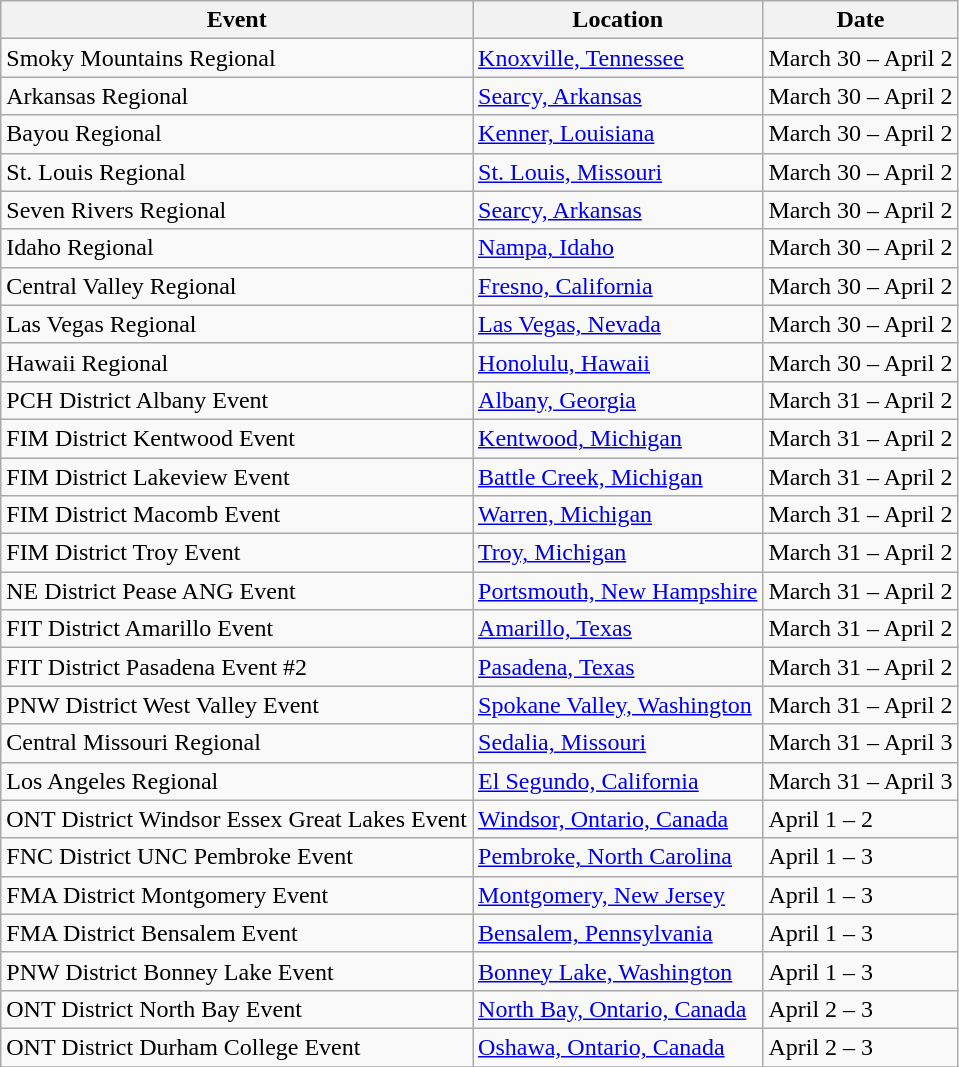<table class="wikitable">
<tr>
<th>Event</th>
<th>Location</th>
<th>Date</th>
</tr>
<tr>
<td>Smoky Mountains Regional</td>
<td><a href='#'>Knoxville, Tennessee</a></td>
<td>March 30 – April 2</td>
</tr>
<tr>
<td>Arkansas Regional</td>
<td><a href='#'>Searcy, Arkansas</a></td>
<td>March 30 – April 2</td>
</tr>
<tr>
<td>Bayou Regional</td>
<td><a href='#'>Kenner, Louisiana</a></td>
<td>March 30 – April 2</td>
</tr>
<tr>
<td>St. Louis Regional</td>
<td><a href='#'>St. Louis, Missouri</a></td>
<td>March 30 – April 2</td>
</tr>
<tr>
<td>Seven Rivers Regional</td>
<td><a href='#'>Searcy, Arkansas</a></td>
<td>March 30 – April 2</td>
</tr>
<tr>
<td>Idaho Regional</td>
<td><a href='#'>Nampa, Idaho</a></td>
<td>March 30 – April 2</td>
</tr>
<tr>
<td>Central Valley Regional</td>
<td><a href='#'>Fresno, California</a></td>
<td>March 30 – April 2</td>
</tr>
<tr>
<td>Las Vegas Regional</td>
<td><a href='#'>Las Vegas, Nevada</a></td>
<td>March 30 – April 2</td>
</tr>
<tr>
<td>Hawaii Regional</td>
<td><a href='#'>Honolulu, Hawaii</a></td>
<td>March 30 – April 2</td>
</tr>
<tr>
<td>PCH District Albany Event</td>
<td><a href='#'>Albany, Georgia</a></td>
<td>March 31 – April 2</td>
</tr>
<tr>
<td>FIM District Kentwood Event</td>
<td><a href='#'>Kentwood, Michigan</a></td>
<td>March 31 – April 2</td>
</tr>
<tr>
<td>FIM District Lakeview Event</td>
<td><a href='#'>Battle Creek, Michigan</a></td>
<td>March 31 – April 2</td>
</tr>
<tr>
<td>FIM District Macomb Event</td>
<td><a href='#'>Warren, Michigan</a></td>
<td>March 31 – April 2</td>
</tr>
<tr>
<td>FIM District Troy Event</td>
<td><a href='#'>Troy, Michigan</a></td>
<td>March 31 – April 2</td>
</tr>
<tr>
<td>NE District Pease ANG Event</td>
<td><a href='#'>Portsmouth, New Hampshire</a></td>
<td>March 31 – April 2</td>
</tr>
<tr>
<td>FIT District Amarillo Event</td>
<td><a href='#'>Amarillo, Texas</a></td>
<td>March 31 – April 2</td>
</tr>
<tr>
<td>FIT District Pasadena Event #2</td>
<td><a href='#'>Pasadena, Texas</a></td>
<td>March 31 – April 2</td>
</tr>
<tr>
<td>PNW District West Valley Event</td>
<td><a href='#'>Spokane Valley, Washington</a></td>
<td>March 31 – April 2</td>
</tr>
<tr>
<td>Central Missouri Regional</td>
<td><a href='#'>Sedalia, Missouri</a></td>
<td>March 31 – April 3</td>
</tr>
<tr>
<td>Los Angeles Regional</td>
<td><a href='#'>El Segundo, California</a></td>
<td>March 31 – April 3</td>
</tr>
<tr>
<td>ONT District Windsor Essex Great Lakes Event</td>
<td><a href='#'>Windsor, Ontario, Canada</a></td>
<td>April 1 – 2</td>
</tr>
<tr>
<td>FNC District UNC Pembroke Event</td>
<td><a href='#'>Pembroke, North Carolina</a></td>
<td>April 1 – 3</td>
</tr>
<tr>
<td>FMA District Montgomery Event</td>
<td><a href='#'>Montgomery, New Jersey</a></td>
<td>April 1 – 3</td>
</tr>
<tr>
<td>FMA District Bensalem Event</td>
<td><a href='#'>Bensalem, Pennsylvania</a></td>
<td>April 1 – 3</td>
</tr>
<tr>
<td>PNW District Bonney Lake Event</td>
<td><a href='#'>Bonney Lake, Washington</a></td>
<td>April 1 – 3</td>
</tr>
<tr>
<td>ONT District North Bay Event</td>
<td><a href='#'>North Bay, Ontario, Canada</a></td>
<td>April 2 – 3</td>
</tr>
<tr>
<td>ONT District Durham College Event</td>
<td><a href='#'>Oshawa, Ontario, Canada</a></td>
<td>April 2 – 3</td>
</tr>
<tr>
</tr>
</table>
